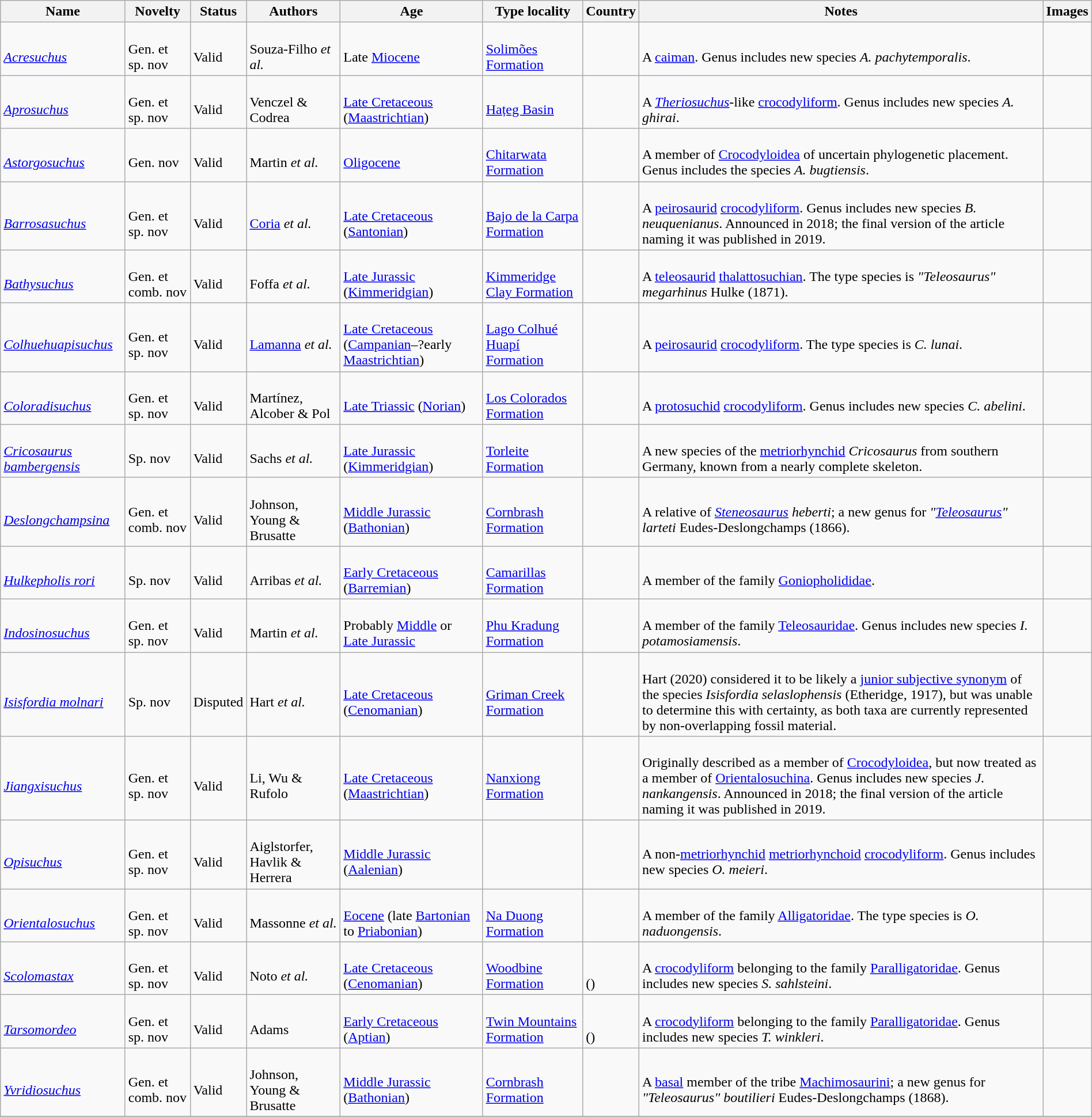<table class="wikitable sortable" align="center" width="100%">
<tr>
<th>Name</th>
<th>Novelty</th>
<th>Status</th>
<th>Authors</th>
<th>Age</th>
<th>Type locality</th>
<th>Country</th>
<th>Notes</th>
<th>Images</th>
</tr>
<tr>
<td><br><em><a href='#'>Acresuchus</a></em></td>
<td><br>Gen. et sp. nov</td>
<td><br>Valid</td>
<td><br>Souza-Filho <em>et al.</em></td>
<td><br>Late <a href='#'>Miocene</a></td>
<td><br><a href='#'>Solimões Formation</a></td>
<td><br></td>
<td><br>A <a href='#'>caiman</a>. Genus includes new species <em>A. pachytemporalis</em>.</td>
<td></td>
</tr>
<tr>
<td><br><em><a href='#'>Aprosuchus</a></em></td>
<td><br>Gen. et sp. nov</td>
<td><br>Valid</td>
<td><br>Venczel & Codrea</td>
<td><br><a href='#'>Late Cretaceous</a> (<a href='#'>Maastrichtian</a>)</td>
<td><br><a href='#'>Hațeg Basin</a></td>
<td><br></td>
<td><br>A <em><a href='#'>Theriosuchus</a></em>-like <a href='#'>crocodyliform</a>. Genus includes new species <em>A. ghirai</em>.</td>
<td></td>
</tr>
<tr>
<td><br><em><a href='#'>Astorgosuchus</a></em></td>
<td><br>Gen. nov</td>
<td><br>Valid</td>
<td><br>Martin <em>et al.</em></td>
<td><br><a href='#'>Oligocene</a></td>
<td><br><a href='#'>Chitarwata Formation</a></td>
<td><br></td>
<td><br>A member of <a href='#'>Crocodyloidea</a> of uncertain phylogenetic placement. Genus includes the species <em>A. bugtiensis</em>.</td>
<td></td>
</tr>
<tr>
<td><br><em><a href='#'>Barrosasuchus</a></em></td>
<td><br>Gen. et sp. nov</td>
<td><br>Valid</td>
<td><br><a href='#'>Coria</a> <em>et al.</em></td>
<td><br><a href='#'>Late Cretaceous</a> (<a href='#'>Santonian</a>)</td>
<td><br><a href='#'>Bajo de la Carpa Formation</a></td>
<td><br></td>
<td><br>A <a href='#'>peirosaurid</a> <a href='#'>crocodyliform</a>. Genus includes new species <em>B. neuquenianus</em>. Announced in 2018; the final version of the article naming it was published in 2019.</td>
<td></td>
</tr>
<tr>
<td><br><em><a href='#'>Bathysuchus</a></em></td>
<td><br>Gen. et comb. nov</td>
<td><br>Valid</td>
<td><br>Foffa <em>et al.</em></td>
<td><br><a href='#'>Late Jurassic</a> (<a href='#'>Kimmeridgian</a>)</td>
<td><br><a href='#'>Kimmeridge Clay Formation</a></td>
<td><br><br>
</td>
<td><br>A <a href='#'>teleosaurid</a> <a href='#'>thalattosuchian</a>. The type species is <em>"Teleosaurus" megarhinus</em> Hulke (1871).</td>
<td></td>
</tr>
<tr>
<td><br><em><a href='#'>Colhuehuapisuchus</a></em></td>
<td><br>Gen. et sp. nov</td>
<td><br>Valid</td>
<td><br><a href='#'>Lamanna</a> <em>et al.</em></td>
<td><br><a href='#'>Late Cretaceous</a> (<a href='#'>Campanian</a>–?early <a href='#'>Maastrichtian</a>)</td>
<td><br><a href='#'>Lago Colhué Huapí Formation</a></td>
<td><br></td>
<td><br>A <a href='#'>peirosaurid</a> <a href='#'>crocodyliform</a>. The type species is <em>C. lunai</em>.</td>
<td></td>
</tr>
<tr>
<td><br><em><a href='#'>Coloradisuchus</a></em></td>
<td><br>Gen. et sp. nov</td>
<td><br>Valid</td>
<td><br>Martínez, Alcober & Pol</td>
<td><br><a href='#'>Late Triassic</a> (<a href='#'>Norian</a>)</td>
<td><br><a href='#'>Los Colorados Formation</a></td>
<td><br></td>
<td><br>A <a href='#'>protosuchid</a> <a href='#'>crocodyliform</a>. Genus includes new species <em>C. abelini</em>.</td>
<td></td>
</tr>
<tr>
<td><br><em><a href='#'>Cricosaurus bambergensis</a></em></td>
<td><br>Sp. nov</td>
<td><br>Valid</td>
<td><br>Sachs <em>et al.</em></td>
<td><br><a href='#'>Late Jurassic</a> (<a href='#'>Kimmeridgian</a>)</td>
<td><br><a href='#'>Torleite Formation</a></td>
<td><br></td>
<td><br>A new species of the <a href='#'>metriorhynchid</a> <em>Cricosaurus</em> from southern Germany, known from a nearly complete skeleton.</td>
<td></td>
</tr>
<tr>
<td><br><em><a href='#'>Deslongchampsina</a></em></td>
<td><br>Gen. et comb. nov</td>
<td><br>Valid</td>
<td><br>Johnson, Young & Brusatte</td>
<td><br><a href='#'>Middle Jurassic</a> (<a href='#'>Bathonian</a>)</td>
<td><br><a href='#'>Cornbrash Formation</a></td>
<td><br></td>
<td><br>A relative of <em><a href='#'>Steneosaurus</a> heberti</em>; a new genus for <em>"<a href='#'>Teleosaurus</a>" larteti</em> Eudes-Deslongchamps (1866).</td>
<td></td>
</tr>
<tr>
<td><br><em><a href='#'>Hulkepholis rori</a></em></td>
<td><br>Sp. nov</td>
<td><br>Valid</td>
<td><br>Arribas <em>et al.</em></td>
<td><br><a href='#'>Early Cretaceous</a> (<a href='#'>Barremian</a>)</td>
<td><br><a href='#'>Camarillas Formation</a></td>
<td><br></td>
<td><br>A member of the family <a href='#'>Goniopholididae</a>.</td>
<td></td>
</tr>
<tr>
<td><br><em><a href='#'>Indosinosuchus</a></em></td>
<td><br>Gen. et sp. nov</td>
<td><br>Valid</td>
<td><br>Martin <em>et al.</em></td>
<td><br>Probably <a href='#'>Middle</a> or <a href='#'>Late Jurassic</a></td>
<td><br><a href='#'>Phu Kradung Formation</a></td>
<td><br></td>
<td><br>A member of the family <a href='#'>Teleosauridae</a>. Genus includes new species <em>I. potamosiamensis</em>.</td>
<td></td>
</tr>
<tr>
<td><br><em><a href='#'>Isisfordia molnari</a></em></td>
<td><br>Sp. nov</td>
<td><br>Disputed</td>
<td><br>Hart <em>et al.</em></td>
<td><br><a href='#'>Late Cretaceous</a> (<a href='#'>Cenomanian</a>)</td>
<td><br><a href='#'>Griman Creek Formation</a></td>
<td><br></td>
<td><br>Hart (2020) considered it to be likely a <a href='#'>junior subjective synonym</a> of the species <em>Isisfordia selaslophensis</em> (Etheridge, 1917), but was unable to determine this with certainty, as both taxa are currently represented by non-overlapping fossil material.</td>
<td></td>
</tr>
<tr>
<td><br><em><a href='#'>Jiangxisuchus</a></em></td>
<td><br>Gen. et sp. nov</td>
<td><br>Valid</td>
<td><br>Li, Wu & Rufolo</td>
<td><br><a href='#'>Late Cretaceous</a> (<a href='#'>Maastrichtian</a>)</td>
<td><br><a href='#'>Nanxiong Formation</a></td>
<td><br></td>
<td><br>Originally described as a member of <a href='#'>Crocodyloidea</a>, but now treated as a member of <a href='#'>Orientalosuchina</a>. Genus includes new species <em>J. nankangensis</em>. Announced in 2018; the final version of the article naming it was published in 2019.</td>
<td><br></td>
</tr>
<tr>
<td><br><em><a href='#'>Opisuchus</a></em></td>
<td><br>Gen. et sp. nov</td>
<td><br>Valid</td>
<td><br>Aiglstorfer, Havlik & Herrera</td>
<td><br><a href='#'>Middle Jurassic</a> (<a href='#'>Aalenian</a>)</td>
<td></td>
<td><br></td>
<td><br>A non-<a href='#'>metriorhynchid</a> <a href='#'>metriorhynchoid</a> <a href='#'>crocodyliform</a>. Genus includes new species <em>O. meieri</em>.</td>
<td></td>
</tr>
<tr>
<td><br><em><a href='#'>Orientalosuchus</a></em></td>
<td><br>Gen. et sp. nov</td>
<td><br>Valid</td>
<td><br>Massonne <em>et al.</em></td>
<td><br><a href='#'>Eocene</a> (late <a href='#'>Bartonian</a> to <a href='#'>Priabonian</a>)</td>
<td><br><a href='#'>Na Duong Formation</a></td>
<td><br></td>
<td><br>A member of the family <a href='#'>Alligatoridae</a>. The type species is <em>O. naduongensis</em>.</td>
<td></td>
</tr>
<tr>
<td><br><em><a href='#'>Scolomastax</a></em></td>
<td><br>Gen. et sp. nov</td>
<td><br>Valid</td>
<td><br>Noto <em>et al.</em></td>
<td><br><a href='#'>Late Cretaceous</a> (<a href='#'>Cenomanian</a>)</td>
<td><br><a href='#'>Woodbine Formation</a></td>
<td><br><br>()</td>
<td><br>A <a href='#'>crocodyliform</a> belonging to the family <a href='#'>Paralligatoridae</a>. Genus includes new species <em>S. sahlsteini</em>.</td>
<td></td>
</tr>
<tr>
<td><br><em><a href='#'>Tarsomordeo</a></em></td>
<td><br>Gen. et sp. nov</td>
<td><br>Valid</td>
<td><br>Adams</td>
<td><br><a href='#'>Early Cretaceous</a> (<a href='#'>Aptian</a>)</td>
<td><br><a href='#'>Twin Mountains Formation</a></td>
<td><br><br>()</td>
<td><br>A <a href='#'>crocodyliform</a> belonging to the family <a href='#'>Paralligatoridae</a>. Genus includes new species <em>T. winkleri</em>.</td>
<td></td>
</tr>
<tr>
<td><br><em><a href='#'>Yvridiosuchus</a></em></td>
<td><br>Gen. et comb. nov</td>
<td><br>Valid</td>
<td><br>Johnson, Young & Brusatte</td>
<td><br><a href='#'>Middle Jurassic</a> (<a href='#'>Bathonian</a>)</td>
<td><br><a href='#'>Cornbrash Formation</a></td>
<td><br></td>
<td><br>A <a href='#'>basal</a> member of the tribe <a href='#'>Machimosaurini</a>; a new genus for <em>"Teleosaurus" boutilieri</em> Eudes-Deslongchamps (1868).</td>
<td></td>
</tr>
<tr>
</tr>
</table>
